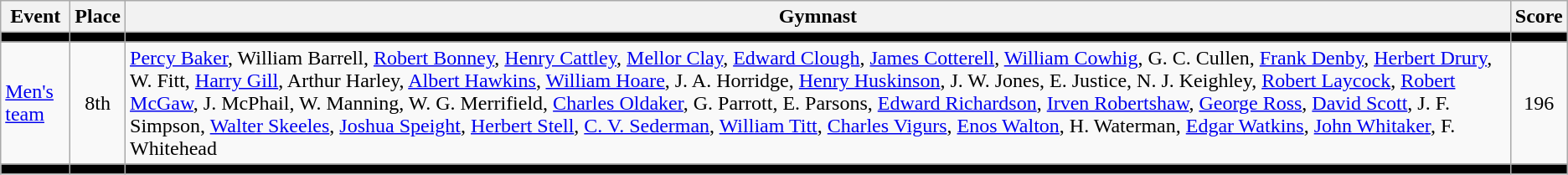<table class=wikitable>
<tr>
<th>Event</th>
<th>Place</th>
<th>Gymnast</th>
<th>Score</th>
</tr>
<tr bgcolor=black>
<td></td>
<td></td>
<td></td>
<td></td>
</tr>
<tr align=center>
<td align=left><a href='#'>Men's team</a></td>
<td>8th</td>
<td align=left><a href='#'>Percy Baker</a>, William Barrell, <a href='#'>Robert Bonney</a>, <a href='#'>Henry Cattley</a>, <a href='#'>Mellor Clay</a>, <a href='#'>Edward Clough</a>, <a href='#'>James Cotterell</a>, <a href='#'>William Cowhig</a>, G. C. Cullen, <a href='#'>Frank Denby</a>, <a href='#'>Herbert Drury</a>, W. Fitt, <a href='#'>Harry Gill</a>, Arthur Harley, <a href='#'>Albert Hawkins</a>, <a href='#'>William Hoare</a>, J. A. Horridge, <a href='#'>Henry Huskinson</a>, J. W. Jones, E. Justice, N. J. Keighley, <a href='#'>Robert Laycock</a>, <a href='#'>Robert McGaw</a>, J. McPhail, W. Manning, W. G. Merrifield, <a href='#'>Charles Oldaker</a>, G. Parrott, E. Parsons, <a href='#'>Edward Richardson</a>, <a href='#'>Irven Robertshaw</a>, <a href='#'>George Ross</a>, <a href='#'>David Scott</a>, J. F. Simpson, <a href='#'>Walter Skeeles</a>, <a href='#'>Joshua Speight</a>, <a href='#'>Herbert Stell</a>, <a href='#'>C. V. Sederman</a>, <a href='#'>William Titt</a>, <a href='#'>Charles Vigurs</a>, <a href='#'>Enos Walton</a>, H. Waterman, <a href='#'>Edgar Watkins</a>, <a href='#'>John Whitaker</a>, F. Whitehead</td>
<td>196</td>
</tr>
<tr bgcolor=black>
<td></td>
<td></td>
<td></td>
<td></td>
</tr>
</table>
